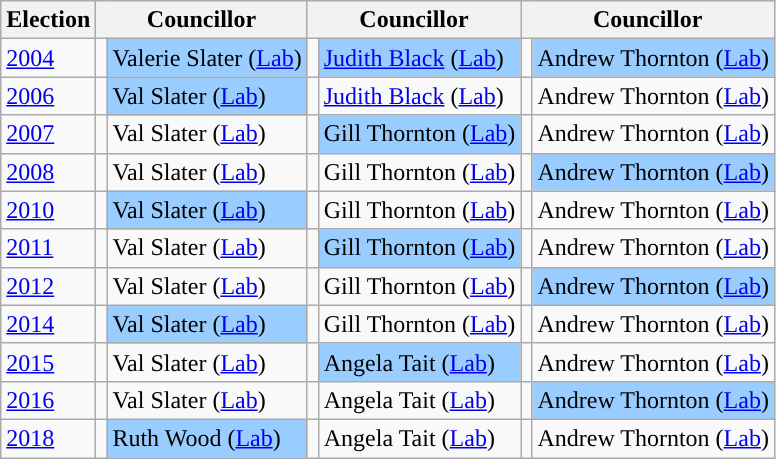<table class="wikitable">
<tr>
<th>Election</th>
<th colspan="2">Councillor</th>
<th colspan="2">Councillor</th>
<th colspan="2">Councillor</th>
</tr>
<tr>
<td><a href='#'>2004</a></td>
<td style="background-color: "></td>
<td bgcolor="#99CCFF">Valerie Slater (<a href='#'>Lab</a>)</td>
<td style="background-color: "></td>
<td bgcolor="#99CCFF"><a href='#'>Judith Black</a> (<a href='#'>Lab</a>)</td>
<td style="background-color: "></td>
<td bgcolor="#99CCFF">Andrew Thornton (<a href='#'>Lab</a>)</td>
</tr>
<tr>
<td><a href='#'>2006</a></td>
<td style="background-color: "></td>
<td bgcolor="#99CCFF">Val Slater (<a href='#'>Lab</a>)</td>
<td style="background-color: "></td>
<td><a href='#'>Judith Black</a> (<a href='#'>Lab</a>)</td>
<td style="background-color: "></td>
<td>Andrew Thornton (<a href='#'>Lab</a>)</td>
</tr>
<tr>
<td><a href='#'>2007</a></td>
<td style="background-color: "></td>
<td>Val Slater (<a href='#'>Lab</a>)</td>
<td style="background-color: "></td>
<td bgcolor="#99CCFF">Gill Thornton (<a href='#'>Lab</a>)</td>
<td style="background-color: "></td>
<td>Andrew Thornton (<a href='#'>Lab</a>)</td>
</tr>
<tr>
<td><a href='#'>2008</a></td>
<td style="background-color: "></td>
<td>Val Slater (<a href='#'>Lab</a>)</td>
<td style="background-color: "></td>
<td>Gill Thornton (<a href='#'>Lab</a>)</td>
<td style="background-color: "></td>
<td bgcolor="#99CCFF">Andrew Thornton (<a href='#'>Lab</a>)</td>
</tr>
<tr>
<td><a href='#'>2010</a></td>
<td style="background-color: "></td>
<td bgcolor="#99CCFF">Val Slater (<a href='#'>Lab</a>)</td>
<td style="background-color: "></td>
<td>Gill Thornton (<a href='#'>Lab</a>)</td>
<td style="background-color: "></td>
<td>Andrew Thornton (<a href='#'>Lab</a>)</td>
</tr>
<tr>
<td><a href='#'>2011</a></td>
<td style="background-color: "></td>
<td>Val Slater (<a href='#'>Lab</a>)</td>
<td style="background-color: "></td>
<td bgcolor="#99CCFF">Gill Thornton (<a href='#'>Lab</a>)</td>
<td style="background-color: "></td>
<td>Andrew Thornton (<a href='#'>Lab</a>)</td>
</tr>
<tr>
<td><a href='#'>2012</a></td>
<td style="background-color: "></td>
<td>Val Slater (<a href='#'>Lab</a>)</td>
<td style="background-color: "></td>
<td>Gill Thornton (<a href='#'>Lab</a>)</td>
<td style="background-color: "></td>
<td bgcolor="#99CCFF">Andrew Thornton (<a href='#'>Lab</a>)</td>
</tr>
<tr>
<td><a href='#'>2014</a></td>
<td style="background-color: "></td>
<td bgcolor="#99CCFF">Val Slater (<a href='#'>Lab</a>)</td>
<td style="background-color: "></td>
<td>Gill Thornton (<a href='#'>Lab</a>)</td>
<td style="background-color: "></td>
<td>Andrew Thornton (<a href='#'>Lab</a>)</td>
</tr>
<tr>
<td><a href='#'>2015</a></td>
<td style="background-color: "></td>
<td>Val Slater (<a href='#'>Lab</a>)</td>
<td style="background-color: "></td>
<td bgcolor="#99CCFF">Angela Tait (<a href='#'>Lab</a>)</td>
<td style="background-color: "></td>
<td>Andrew Thornton (<a href='#'>Lab</a>)</td>
</tr>
<tr>
<td><a href='#'>2016</a></td>
<td style="background-color: "></td>
<td>Val Slater (<a href='#'>Lab</a>)</td>
<td style="background-color: "></td>
<td>Angela Tait (<a href='#'>Lab</a>)</td>
<td style="background-color: "></td>
<td bgcolor="#99CCFF">Andrew Thornton (<a href='#'>Lab</a>)</td>
</tr>
<tr>
<td><a href='#'>2018</a></td>
<td style="background-color: "></td>
<td bgcolor="#99CCFF">Ruth Wood (<a href='#'>Lab</a>)</td>
<td style="background-color: "></td>
<td>Angela Tait (<a href='#'>Lab</a>)</td>
<td style="background-color: "></td>
<td>Andrew Thornton (<a href='#'>Lab</a>)</td>
</tr>
</table>
